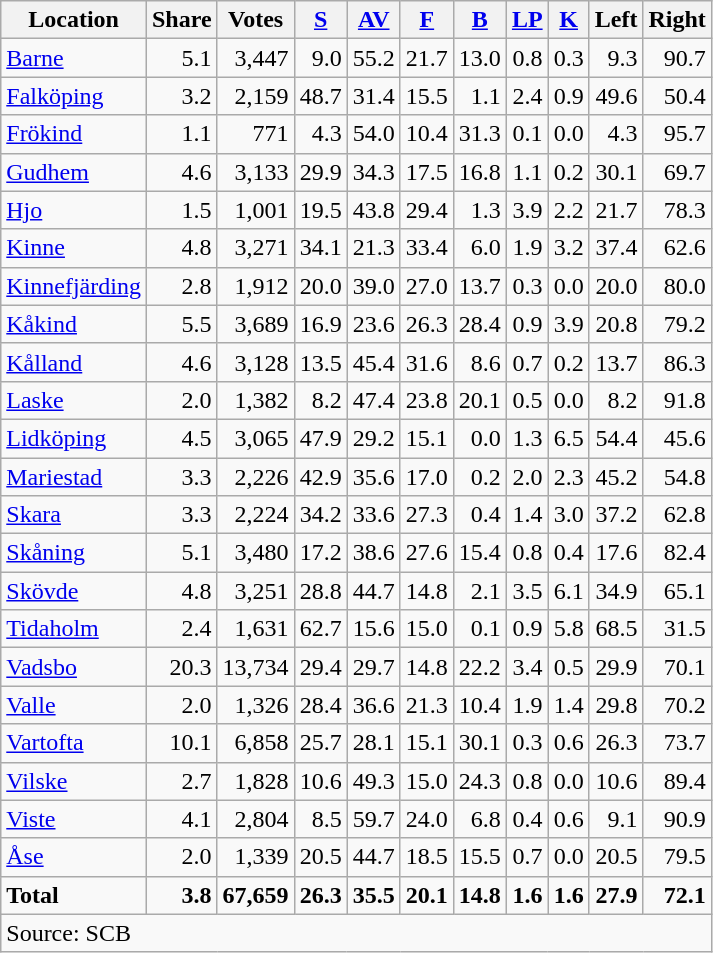<table class="wikitable sortable" style=text-align:right>
<tr>
<th>Location</th>
<th>Share</th>
<th>Votes</th>
<th><a href='#'>S</a></th>
<th><a href='#'>AV</a></th>
<th><a href='#'>F</a></th>
<th><a href='#'>B</a></th>
<th><a href='#'>LP</a></th>
<th><a href='#'>K</a></th>
<th>Left</th>
<th>Right</th>
</tr>
<tr>
<td align=left><a href='#'>Barne</a></td>
<td>5.1</td>
<td>3,447</td>
<td>9.0</td>
<td>55.2</td>
<td>21.7</td>
<td>13.0</td>
<td>0.8</td>
<td>0.3</td>
<td>9.3</td>
<td>90.7</td>
</tr>
<tr>
<td align=left><a href='#'>Falköping</a></td>
<td>3.2</td>
<td>2,159</td>
<td>48.7</td>
<td>31.4</td>
<td>15.5</td>
<td>1.1</td>
<td>2.4</td>
<td>0.9</td>
<td>49.6</td>
<td>50.4</td>
</tr>
<tr>
<td align=left><a href='#'>Frökind</a></td>
<td>1.1</td>
<td>771</td>
<td>4.3</td>
<td>54.0</td>
<td>10.4</td>
<td>31.3</td>
<td>0.1</td>
<td>0.0</td>
<td>4.3</td>
<td>95.7</td>
</tr>
<tr>
<td align=left><a href='#'>Gudhem</a></td>
<td>4.6</td>
<td>3,133</td>
<td>29.9</td>
<td>34.3</td>
<td>17.5</td>
<td>16.8</td>
<td>1.1</td>
<td>0.2</td>
<td>30.1</td>
<td>69.7</td>
</tr>
<tr>
<td align=left><a href='#'>Hjo</a></td>
<td>1.5</td>
<td>1,001</td>
<td>19.5</td>
<td>43.8</td>
<td>29.4</td>
<td>1.3</td>
<td>3.9</td>
<td>2.2</td>
<td>21.7</td>
<td>78.3</td>
</tr>
<tr>
<td align=left><a href='#'>Kinne</a></td>
<td>4.8</td>
<td>3,271</td>
<td>34.1</td>
<td>21.3</td>
<td>33.4</td>
<td>6.0</td>
<td>1.9</td>
<td>3.2</td>
<td>37.4</td>
<td>62.6</td>
</tr>
<tr>
<td align=left><a href='#'>Kinnefjärding</a></td>
<td>2.8</td>
<td>1,912</td>
<td>20.0</td>
<td>39.0</td>
<td>27.0</td>
<td>13.7</td>
<td>0.3</td>
<td>0.0</td>
<td>20.0</td>
<td>80.0</td>
</tr>
<tr>
<td align=left><a href='#'>Kåkind</a></td>
<td>5.5</td>
<td>3,689</td>
<td>16.9</td>
<td>23.6</td>
<td>26.3</td>
<td>28.4</td>
<td>0.9</td>
<td>3.9</td>
<td>20.8</td>
<td>79.2</td>
</tr>
<tr>
<td align=left><a href='#'>Kålland</a></td>
<td>4.6</td>
<td>3,128</td>
<td>13.5</td>
<td>45.4</td>
<td>31.6</td>
<td>8.6</td>
<td>0.7</td>
<td>0.2</td>
<td>13.7</td>
<td>86.3</td>
</tr>
<tr>
<td align=left><a href='#'>Laske</a></td>
<td>2.0</td>
<td>1,382</td>
<td>8.2</td>
<td>47.4</td>
<td>23.8</td>
<td>20.1</td>
<td>0.5</td>
<td>0.0</td>
<td>8.2</td>
<td>91.8</td>
</tr>
<tr>
<td align=left><a href='#'>Lidköping</a></td>
<td>4.5</td>
<td>3,065</td>
<td>47.9</td>
<td>29.2</td>
<td>15.1</td>
<td>0.0</td>
<td>1.3</td>
<td>6.5</td>
<td>54.4</td>
<td>45.6</td>
</tr>
<tr>
<td align=left><a href='#'>Mariestad</a></td>
<td>3.3</td>
<td>2,226</td>
<td>42.9</td>
<td>35.6</td>
<td>17.0</td>
<td>0.2</td>
<td>2.0</td>
<td>2.3</td>
<td>45.2</td>
<td>54.8</td>
</tr>
<tr>
<td align=left><a href='#'>Skara</a></td>
<td>3.3</td>
<td>2,224</td>
<td>34.2</td>
<td>33.6</td>
<td>27.3</td>
<td>0.4</td>
<td>1.4</td>
<td>3.0</td>
<td>37.2</td>
<td>62.8</td>
</tr>
<tr>
<td align=left><a href='#'>Skåning</a></td>
<td>5.1</td>
<td>3,480</td>
<td>17.2</td>
<td>38.6</td>
<td>27.6</td>
<td>15.4</td>
<td>0.8</td>
<td>0.4</td>
<td>17.6</td>
<td>82.4</td>
</tr>
<tr>
<td align=left><a href='#'>Skövde</a></td>
<td>4.8</td>
<td>3,251</td>
<td>28.8</td>
<td>44.7</td>
<td>14.8</td>
<td>2.1</td>
<td>3.5</td>
<td>6.1</td>
<td>34.9</td>
<td>65.1</td>
</tr>
<tr>
<td align=left><a href='#'>Tidaholm</a></td>
<td>2.4</td>
<td>1,631</td>
<td>62.7</td>
<td>15.6</td>
<td>15.0</td>
<td>0.1</td>
<td>0.9</td>
<td>5.8</td>
<td>68.5</td>
<td>31.5</td>
</tr>
<tr>
<td align=left><a href='#'>Vadsbo</a></td>
<td>20.3</td>
<td>13,734</td>
<td>29.4</td>
<td>29.7</td>
<td>14.8</td>
<td>22.2</td>
<td>3.4</td>
<td>0.5</td>
<td>29.9</td>
<td>70.1</td>
</tr>
<tr>
<td align=left><a href='#'>Valle</a></td>
<td>2.0</td>
<td>1,326</td>
<td>28.4</td>
<td>36.6</td>
<td>21.3</td>
<td>10.4</td>
<td>1.9</td>
<td>1.4</td>
<td>29.8</td>
<td>70.2</td>
</tr>
<tr>
<td align=left><a href='#'>Vartofta</a></td>
<td>10.1</td>
<td>6,858</td>
<td>25.7</td>
<td>28.1</td>
<td>15.1</td>
<td>30.1</td>
<td>0.3</td>
<td>0.6</td>
<td>26.3</td>
<td>73.7</td>
</tr>
<tr>
<td align=left><a href='#'>Vilske</a></td>
<td>2.7</td>
<td>1,828</td>
<td>10.6</td>
<td>49.3</td>
<td>15.0</td>
<td>24.3</td>
<td>0.8</td>
<td>0.0</td>
<td>10.6</td>
<td>89.4</td>
</tr>
<tr>
<td align=left><a href='#'>Viste</a></td>
<td>4.1</td>
<td>2,804</td>
<td>8.5</td>
<td>59.7</td>
<td>24.0</td>
<td>6.8</td>
<td>0.4</td>
<td>0.6</td>
<td>9.1</td>
<td>90.9</td>
</tr>
<tr>
<td align=left><a href='#'>Åse</a></td>
<td>2.0</td>
<td>1,339</td>
<td>20.5</td>
<td>44.7</td>
<td>18.5</td>
<td>15.5</td>
<td>0.7</td>
<td>0.0</td>
<td>20.5</td>
<td>79.5</td>
</tr>
<tr>
<td align=left><strong>Total</strong></td>
<td><strong>3.8</strong></td>
<td><strong>67,659</strong></td>
<td><strong>26.3</strong></td>
<td><strong>35.5</strong></td>
<td><strong>20.1</strong></td>
<td><strong>14.8</strong></td>
<td><strong>1.6</strong></td>
<td><strong>1.6</strong></td>
<td><strong>27.9</strong></td>
<td><strong>72.1</strong></td>
</tr>
<tr>
<td align=left colspan=12>Source: SCB </td>
</tr>
</table>
